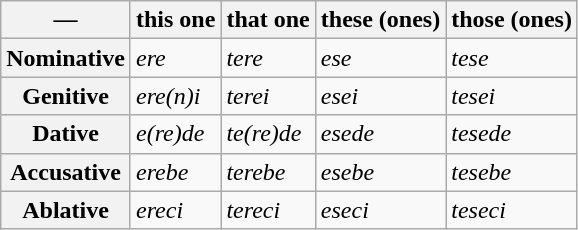<table class="wikitable">
<tr>
<th>—</th>
<th>this one</th>
<th>that one</th>
<th>these (ones)</th>
<th>those (ones)</th>
</tr>
<tr>
<th>Nominative</th>
<td><em>ere</em></td>
<td><em>tere</em></td>
<td><em>ese</em></td>
<td><em>tese</em></td>
</tr>
<tr>
<th>Genitive</th>
<td><em>ere(n)i</em></td>
<td><em>terei</em></td>
<td><em>esei</em></td>
<td><em>tesei</em></td>
</tr>
<tr>
<th>Dative</th>
<td><em>e(re)de</em></td>
<td><em>te(re)de</em></td>
<td><em>esede</em></td>
<td><em>tesede</em></td>
</tr>
<tr>
<th>Accusative</th>
<td><em>erebe</em></td>
<td><em>terebe</em></td>
<td><em>esebe</em></td>
<td><em>tesebe</em></td>
</tr>
<tr>
<th>Ablative</th>
<td><em>ereci</em></td>
<td><em>tereci</em></td>
<td><em>eseci</em></td>
<td><em>teseci</em></td>
</tr>
</table>
